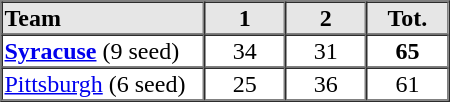<table border=1 cellspacing=0 width=300 style="margin-left:3em;">
<tr style="text-align:center; background-color:#e6e6e6;">
<th align=left width=25%>Team</th>
<th width=10%>1</th>
<th width=10%>2</th>
<th width=10%>Tot.</th>
</tr>
<tr style="text-align:center;">
<td align=left><strong><a href='#'>Syracuse</a></strong> (9 seed)</td>
<td>34</td>
<td>31</td>
<td><strong>65</strong></td>
</tr>
<tr style="text-align:center;">
<td align=left><a href='#'>Pittsburgh</a> (6 seed)</td>
<td>25</td>
<td>36</td>
<td>61</td>
</tr>
<tr style="text-align:center;">
</tr>
</table>
